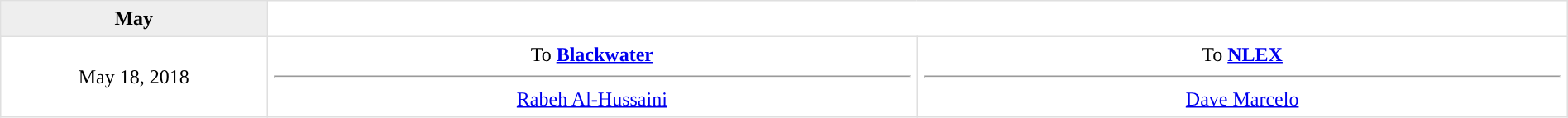<table border=1 style="border-collapse:collapse; text-align: center; width: 100%" bordercolor="#DFDFDF"  cellpadding="5">
<tr bgcolor="eeeeee">
<th>May</th>
</tr>
<tr>
<td style="width:12%">May 18, 2018</td>
<td style="width:29.3%" valign="top">To <strong><a href='#'>Blackwater</a></strong><hr><a href='#'>Rabeh Al-Hussaini</a></td>
<td style="width:29.3%" valign="top">To <strong><a href='#'>NLEX</a></strong><hr><a href='#'>Dave Marcelo</a></td>
</tr>
</table>
